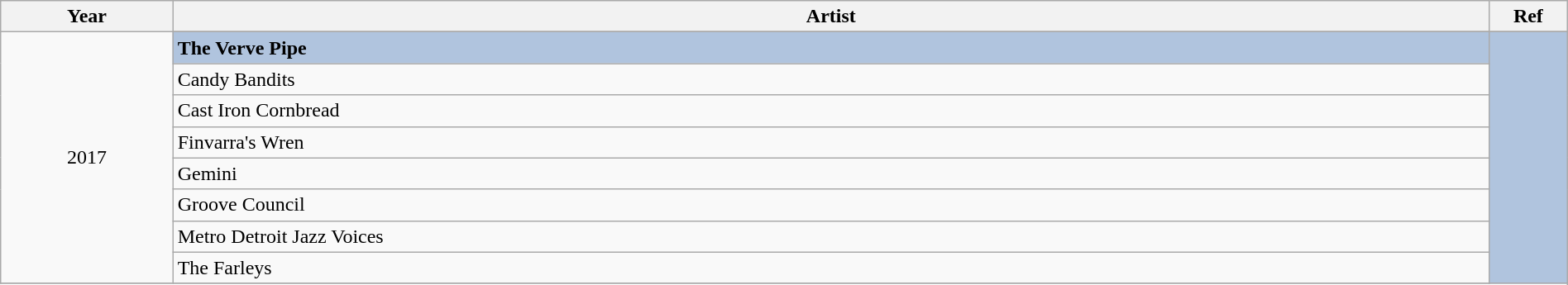<table class="wikitable" style="width:100%;">
<tr>
<th style="width:11%;">Year</th>
<th style="width:84%;">Artist</th>
<th style="width:5%;">Ref</th>
</tr>
<tr>
<td rowspan="9" align="center">2017</td>
</tr>
<tr style="background:#B0C4DE">
<td><strong>The Verve Pipe</strong></td>
<td rowspan="9" align="center"></td>
</tr>
<tr>
<td>Candy Bandits</td>
</tr>
<tr>
<td>Cast Iron Cornbread</td>
</tr>
<tr>
<td>Finvarra's Wren</td>
</tr>
<tr>
<td>Gemini</td>
</tr>
<tr>
<td>Groove Council</td>
</tr>
<tr>
<td>Metro Detroit Jazz Voices</td>
</tr>
<tr>
<td>The Farleys</td>
</tr>
<tr>
</tr>
</table>
